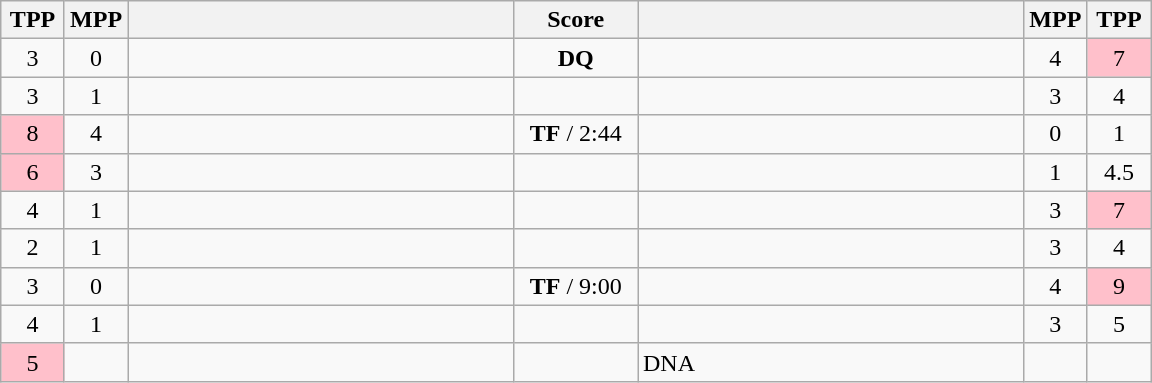<table class="wikitable" style="text-align: center;" |>
<tr>
<th width="35">TPP</th>
<th width="35">MPP</th>
<th width="250"></th>
<th width="75">Score</th>
<th width="250"></th>
<th width="35">MPP</th>
<th width="35">TPP</th>
</tr>
<tr>
<td>3</td>
<td>0</td>
<td style="text-align:left;"><strong></strong></td>
<td><strong>DQ</strong></td>
<td style="text-align:left;"></td>
<td>4</td>
<td bgcolor=pink>7</td>
</tr>
<tr>
<td>3</td>
<td>1</td>
<td style="text-align:left;"><strong></strong></td>
<td></td>
<td style="text-align:left;"></td>
<td>3</td>
<td>4</td>
</tr>
<tr>
<td bgcolor=pink>8</td>
<td>4</td>
<td style="text-align:left;"></td>
<td><strong>TF</strong> / 2:44</td>
<td style="text-align:left;"><strong></strong></td>
<td>0</td>
<td>1</td>
</tr>
<tr>
<td bgcolor=pink>6</td>
<td>3</td>
<td style="text-align:left;"></td>
<td></td>
<td style="text-align:left;"><strong></strong></td>
<td>1</td>
<td>4.5</td>
</tr>
<tr>
<td>4</td>
<td>1</td>
<td style="text-align:left;"><strong></strong></td>
<td></td>
<td style="text-align:left;"></td>
<td>3</td>
<td bgcolor=pink>7</td>
</tr>
<tr>
<td>2</td>
<td>1</td>
<td style="text-align:left;"><strong></strong></td>
<td></td>
<td style="text-align:left;"></td>
<td>3</td>
<td>4</td>
</tr>
<tr>
<td>3</td>
<td>0</td>
<td style="text-align:left;"><strong></strong></td>
<td><strong>TF</strong> / 9:00</td>
<td style="text-align:left;"></td>
<td>4</td>
<td bgcolor=pink>9</td>
</tr>
<tr>
<td>4</td>
<td>1</td>
<td style="text-align:left;"><strong></strong></td>
<td></td>
<td style="text-align:left;"></td>
<td>3</td>
<td>5</td>
</tr>
<tr>
<td bgcolor=pink>5</td>
<td></td>
<td style="text-align:left;"></td>
<td></td>
<td style="text-align:left;">DNA</td>
<td></td>
<td></td>
</tr>
</table>
